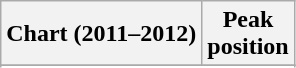<table class="wikitable sortable plainrowheaders" style="text-align:center">
<tr>
<th scope="col">Chart (2011–2012)</th>
<th scope="col">Peak<br>position</th>
</tr>
<tr>
</tr>
<tr>
</tr>
<tr>
</tr>
<tr>
</tr>
<tr>
</tr>
<tr>
</tr>
<tr>
</tr>
<tr>
</tr>
</table>
